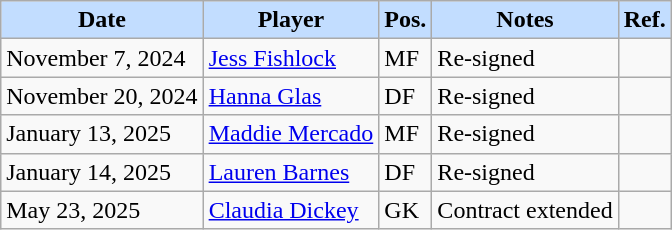<table class="wikitable" style="text-align:left;">
<tr>
<th style="background:#c2ddff">Date</th>
<th style="background:#c2ddff">Player</th>
<th style="background:#c2ddff">Pos.</th>
<th style="background:#c2ddff">Notes</th>
<th style="background:#c2ddff">Ref.</th>
</tr>
<tr>
<td style="white-space: nowrap;">November 7, 2024</td>
<td style="white-space: nowrap;"> <a href='#'>Jess Fishlock</a></td>
<td>MF</td>
<td>Re-signed</td>
<td></td>
</tr>
<tr>
<td style="white-space: nowrap;">November 20, 2024</td>
<td style="white-space: nowrap;"> <a href='#'>Hanna Glas</a></td>
<td>DF</td>
<td>Re-signed</td>
<td></td>
</tr>
<tr>
<td style="white-space: nowrap;">January 13, 2025</td>
<td style="white-space: nowrap;"> <a href='#'>Maddie Mercado</a></td>
<td>MF</td>
<td>Re-signed</td>
<td></td>
</tr>
<tr>
<td style="white-space: nowrap;">January 14, 2025</td>
<td style="white-space: nowrap;"> <a href='#'>Lauren Barnes</a></td>
<td>DF</td>
<td>Re-signed</td>
<td></td>
</tr>
<tr>
<td style="white-space: nowrap;">May 23, 2025</td>
<td style="white-space: nowrap;"> <a href='#'>Claudia Dickey</a></td>
<td>GK</td>
<td>Contract extended</td>
<td></td>
</tr>
</table>
